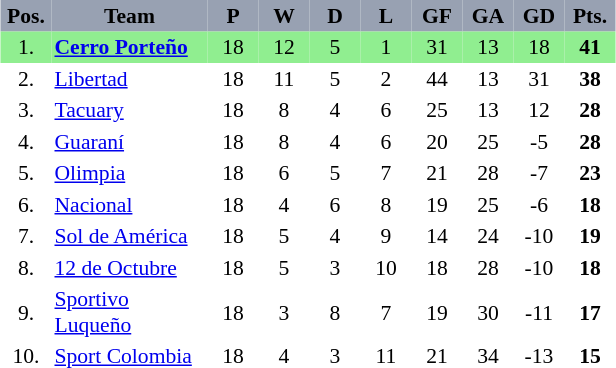<table class="sortable" align=center style="margin:1em auto; font-size: 90%; border-collapse:collapse" border=0 cellspacing=0 cellpadding=2>
<tr align=center bgcolor=#98A1B2>
<th width=30><span>Pos.</span></th>
<th width=100>Team</th>
<th width=30><span>P</span></th>
<th width=30><span>W</span></th>
<th width=30><span>D</span></th>
<th width=30><span>L</span></th>
<th width=30><span>GF</span></th>
<th width=30><span>GA</span></th>
<th width=30><span>GD</span></th>
<th width=30><span>Pts.</span></th>
</tr>
<tr align=center style="background: #90EE90">
<td>1.</td>
<td align="left"><strong><a href='#'>Cerro Porteño</a></strong></td>
<td>18</td>
<td>12</td>
<td>5</td>
<td>1</td>
<td>31</td>
<td>13</td>
<td>18</td>
<td><strong>41</strong></td>
</tr>
<tr align=center>
<td>2.</td>
<td align="left"><a href='#'>Libertad</a></td>
<td>18</td>
<td>11</td>
<td>5</td>
<td>2</td>
<td>44</td>
<td>13</td>
<td>31</td>
<td><strong>38</strong></td>
</tr>
<tr align=center>
<td>3.</td>
<td align="left"><a href='#'>Tacuary</a></td>
<td>18</td>
<td>8</td>
<td>4</td>
<td>6</td>
<td>25</td>
<td>13</td>
<td>12</td>
<td><strong>28</strong></td>
</tr>
<tr align=center>
<td>4.</td>
<td align="left"><a href='#'>Guaraní</a></td>
<td>18</td>
<td>8</td>
<td>4</td>
<td>6</td>
<td>20</td>
<td>25</td>
<td>-5</td>
<td><strong>28</strong></td>
</tr>
<tr align=center>
<td>5.</td>
<td align="left"><a href='#'>Olimpia</a></td>
<td>18</td>
<td>6</td>
<td>5</td>
<td>7</td>
<td>21</td>
<td>28</td>
<td>-7</td>
<td><strong>23</strong></td>
</tr>
<tr align=center>
<td>6.</td>
<td align="left"><a href='#'>Nacional</a></td>
<td>18</td>
<td>4</td>
<td>6</td>
<td>8</td>
<td>19</td>
<td>25</td>
<td>-6</td>
<td><strong>18</strong></td>
</tr>
<tr align=center>
<td>7.</td>
<td align="left"><a href='#'>Sol de América</a></td>
<td>18</td>
<td>5</td>
<td>4</td>
<td>9</td>
<td>14</td>
<td>24</td>
<td>-10</td>
<td><strong>19</strong></td>
</tr>
<tr align=center>
<td>8.</td>
<td align="left"><a href='#'>12 de Octubre</a></td>
<td>18</td>
<td>5</td>
<td>3</td>
<td>10</td>
<td>18</td>
<td>28</td>
<td>-10</td>
<td><strong>18</strong></td>
</tr>
<tr align=center>
<td>9.</td>
<td align="left"><a href='#'>Sportivo Luqueño</a></td>
<td>18</td>
<td>3</td>
<td>8</td>
<td>7</td>
<td>19</td>
<td>30</td>
<td>-11</td>
<td><strong>17</strong></td>
</tr>
<tr align=center>
<td>10.</td>
<td align="left"><a href='#'>Sport Colombia</a></td>
<td>18</td>
<td>4</td>
<td>3</td>
<td>11</td>
<td>21</td>
<td>34</td>
<td>-13</td>
<td><strong>15</strong></td>
</tr>
</table>
